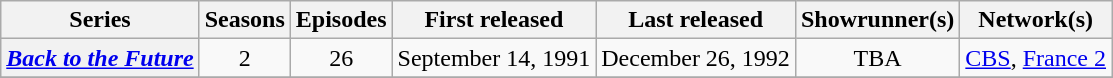<table class="wikitable plainrowheaders" style="text-align:center;">
<tr>
<th scope="col">Series</th>
<th scope="col">Seasons</th>
<th scope="col">Episodes</th>
<th scope="col">First released</th>
<th scope="col">Last released</th>
<th scope="col">Showrunner(s)</th>
<th scope="col">Network(s)</th>
</tr>
<tr>
<th scope="row"><em><a href='#'>Back to the Future</a></em></th>
<td>2</td>
<td>26</td>
<td>September 14, 1991</td>
<td>December 26, 1992</td>
<td>TBA</td>
<td><a href='#'>CBS</a>, <a href='#'>France 2</a></td>
</tr>
<tr>
</tr>
</table>
